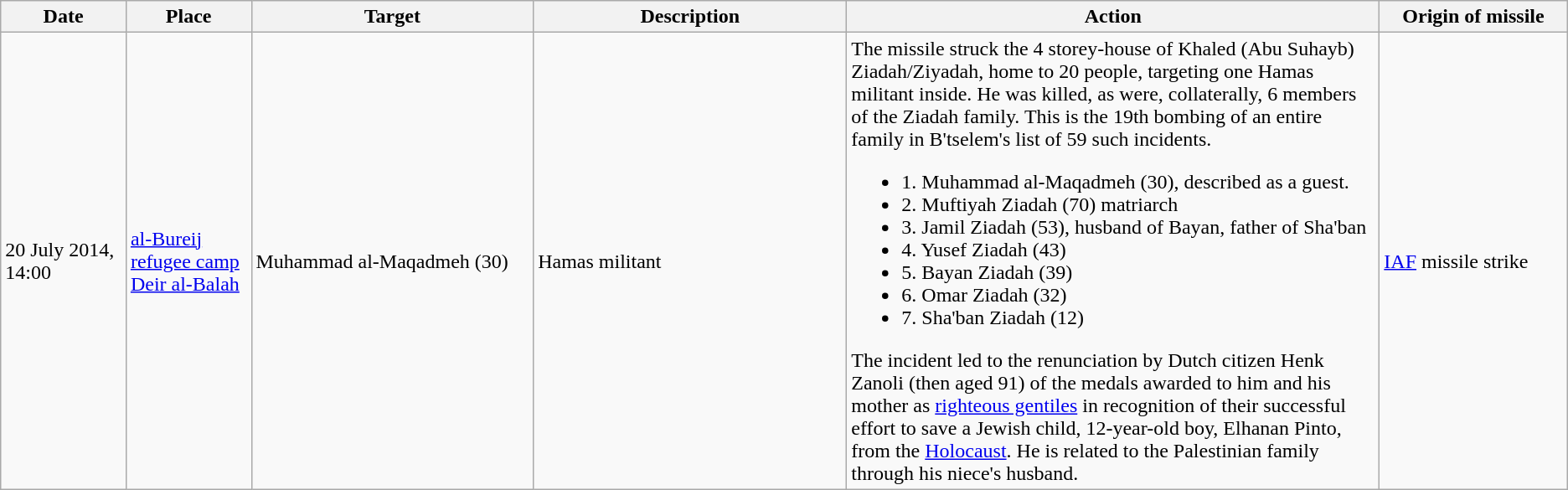<table class="wikitable sortable">
<tr>
<th style="width:8%;">Date</th>
<th style="width:8%;">Place</th>
<th style="width:18%;">Target</th>
<th style="width:20%;">Description</th>
<th>Action</th>
<th style="width:12%;">Origin of missile</th>
</tr>
<tr>
<td>20 July 2014, 14:00</td>
<td><a href='#'>al-Bureij refugee camp</a> <a href='#'>Deir al-Balah</a></td>
<td>Muhammad al-Maqadmeh (30)</td>
<td>Hamas militant</td>
<td>The missile struck the 4 storey-house of Khaled (Abu Suhayb) Ziadah/Ziyadah, home to 20 people, targeting one Hamas militant inside. He was killed, as were, collaterally, 6 members of the Ziadah family. This is the 19th bombing of an entire family in B'tselem's list of 59 such incidents.<br><ul><li>1. Muhammad al-Maqadmeh (30), described as a guest.</li><li>2. Muftiyah Ziadah (70) matriarch</li><li>3. Jamil Ziadah (53), husband of Bayan, father of Sha'ban</li><li>4. Yusef Ziadah (43)</li><li>5. Bayan Ziadah (39)</li><li>6. Omar Ziadah (32)</li><li>7. Sha'ban Ziadah (12)</li></ul>The incident led to the renunciation by Dutch citizen Henk Zanoli (then aged 91) of the medals awarded to him and his mother as <a href='#'>righteous gentiles</a> in recognition of their successful effort to save a Jewish child, 12-year-old boy, Elhanan Pinto, from the <a href='#'>Holocaust</a>. He is related to the Palestinian family through his niece's husband.</td>
<td><a href='#'>IAF</a> missile strike</td>
</tr>
</table>
